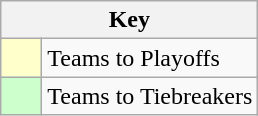<table class="wikitable" style="text-align: center;">
<tr>
<th colspan=2>Key</th>
</tr>
<tr>
<td style="background:#ffffcc; width:20px;"></td>
<td align=left>Teams to Playoffs</td>
</tr>
<tr>
<td style="background:#ccffcc; width:20px;"></td>
<td align=left>Teams to Tiebreakers</td>
</tr>
</table>
